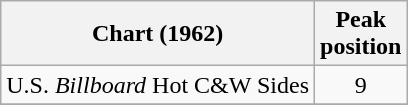<table class="wikitable sortable">
<tr>
<th align="left">Chart (1962)</th>
<th align="center">Peak<br>position</th>
</tr>
<tr>
<td align="left">U.S. <em>Billboard</em> Hot C&W Sides</td>
<td align="center">9</td>
</tr>
<tr>
</tr>
</table>
